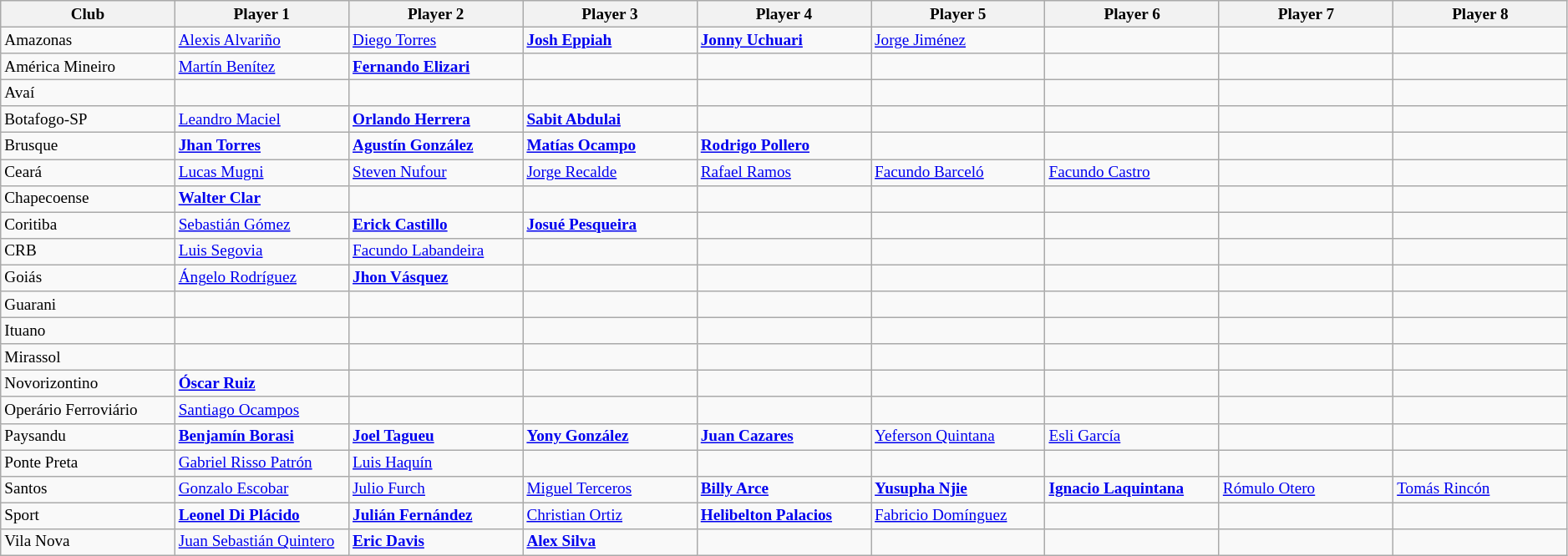<table class="wikitable sortable" style="font-size: 80%">
<tr>
<th style="width:10%">Club</th>
<th style="width:10%">Player 1</th>
<th style="width:10%">Player 2</th>
<th style="width:10%">Player 3</th>
<th style="width:10%">Player 4</th>
<th style="width:10%">Player 5</th>
<th style="width:10%">Player 6</th>
<th style="width:10%">Player 7</th>
<th style="width:10%">Player 8</th>
</tr>
<tr>
<td>Amazonas</td>
<td> <a href='#'>Alexis Alvariño</a></td>
<td> <a href='#'>Diego Torres</a></td>
<td> <strong><a href='#'>Josh Eppiah</a></strong></td>
<td> <strong><a href='#'>Jonny Uchuari</a></strong></td>
<td> <a href='#'>Jorge Jiménez</a></td>
<td></td>
<td></td>
<td></td>
</tr>
<tr>
<td>América Mineiro</td>
<td> <a href='#'>Martín Benítez</a></td>
<td> <strong><a href='#'>Fernando Elizari</a></strong></td>
<td></td>
<td></td>
<td></td>
<td></td>
<td></td>
<td></td>
</tr>
<tr>
<td>Avaí</td>
<td></td>
<td></td>
<td></td>
<td></td>
<td></td>
<td></td>
<td></td>
<td></td>
</tr>
<tr>
<td>Botafogo-SP</td>
<td> <a href='#'>Leandro Maciel</a></td>
<td> <strong><a href='#'>Orlando Herrera</a></strong></td>
<td> <strong><a href='#'>Sabit Abdulai</a></strong></td>
<td></td>
<td></td>
<td></td>
<td></td>
<td></td>
</tr>
<tr>
<td>Brusque</td>
<td> <strong><a href='#'>Jhan Torres</a></strong></td>
<td> <strong><a href='#'>Agustín González</a></strong></td>
<td> <strong><a href='#'>Matías Ocampo</a></strong></td>
<td> <strong><a href='#'>Rodrigo Pollero</a></strong></td>
<td></td>
<td></td>
<td></td>
<td></td>
</tr>
<tr>
<td>Ceará</td>
<td> <a href='#'>Lucas Mugni</a></td>
<td> <a href='#'>Steven Nufour</a></td>
<td> <a href='#'>Jorge Recalde</a></td>
<td> <a href='#'>Rafael Ramos</a></td>
<td> <a href='#'>Facundo Barceló</a></td>
<td> <a href='#'>Facundo Castro</a></td>
<td></td>
<td></td>
</tr>
<tr>
<td>Chapecoense</td>
<td> <strong><a href='#'>Walter Clar</a></strong></td>
<td></td>
<td></td>
<td></td>
<td></td>
<td></td>
<td></td>
<td></td>
</tr>
<tr>
<td>Coritiba</td>
<td> <a href='#'>Sebastián Gómez</a></td>
<td> <strong><a href='#'>Erick Castillo</a></strong></td>
<td> <strong><a href='#'>Josué Pesqueira</a></strong></td>
<td></td>
<td></td>
<td></td>
<td></td>
<td></td>
</tr>
<tr>
<td>CRB</td>
<td> <a href='#'>Luis Segovia</a></td>
<td> <a href='#'>Facundo Labandeira</a></td>
<td></td>
<td></td>
<td></td>
<td></td>
<td></td>
<td></td>
</tr>
<tr>
<td>Goiás</td>
<td> <a href='#'>Ángelo Rodríguez</a></td>
<td> <strong><a href='#'>Jhon Vásquez</a></strong></td>
<td></td>
<td></td>
<td></td>
<td></td>
<td></td>
<td></td>
</tr>
<tr>
<td>Guarani</td>
<td></td>
<td></td>
<td></td>
<td></td>
<td></td>
<td></td>
<td></td>
<td></td>
</tr>
<tr>
<td>Ituano</td>
<td></td>
<td></td>
<td></td>
<td></td>
<td></td>
<td></td>
<td></td>
<td></td>
</tr>
<tr>
<td>Mirassol</td>
<td></td>
<td></td>
<td></td>
<td></td>
<td></td>
<td></td>
<td></td>
<td></td>
</tr>
<tr>
<td>Novorizontino</td>
<td> <strong><a href='#'>Óscar Ruiz</a></strong></td>
<td></td>
<td></td>
<td></td>
<td></td>
<td></td>
<td></td>
<td></td>
</tr>
<tr>
<td>Operário Ferroviário</td>
<td> <a href='#'>Santiago Ocampos</a></td>
<td></td>
<td></td>
<td></td>
<td></td>
<td></td>
<td></td>
<td></td>
</tr>
<tr>
<td>Paysandu</td>
<td> <strong><a href='#'>Benjamín Borasi</a></strong></td>
<td> <strong><a href='#'>Joel Tagueu</a></strong></td>
<td> <strong><a href='#'>Yony González</a></strong></td>
<td> <strong><a href='#'>Juan Cazares</a></strong></td>
<td> <a href='#'>Yeferson Quintana</a></td>
<td> <a href='#'>Esli García</a></td>
<td></td>
<td></td>
</tr>
<tr>
<td>Ponte Preta</td>
<td> <a href='#'>Gabriel Risso Patrón</a></td>
<td> <a href='#'>Luis Haquín</a></td>
<td></td>
<td></td>
<td></td>
<td></td>
<td></td>
<td></td>
</tr>
<tr>
<td>Santos</td>
<td> <a href='#'>Gonzalo Escobar</a></td>
<td> <a href='#'>Julio Furch</a></td>
<td> <a href='#'>Miguel Terceros</a></td>
<td> <strong><a href='#'>Billy Arce</a></strong></td>
<td> <strong><a href='#'>Yusupha Njie</a></strong></td>
<td> <strong><a href='#'>Ignacio Laquintana</a></strong></td>
<td> <a href='#'>Rómulo Otero</a></td>
<td> <a href='#'>Tomás Rincón</a></td>
</tr>
<tr>
<td>Sport</td>
<td> <strong><a href='#'>Leonel Di Plácido</a></strong></td>
<td> <strong><a href='#'>Julián Fernández</a></strong></td>
<td> <a href='#'>Christian Ortiz</a></td>
<td> <strong><a href='#'>Helibelton Palacios</a></strong></td>
<td> <a href='#'>Fabricio Domínguez</a></td>
<td></td>
<td></td>
<td></td>
</tr>
<tr>
<td>Vila Nova</td>
<td> <a href='#'>Juan Sebastián Quintero</a></td>
<td> <strong><a href='#'>Eric Davis</a></strong></td>
<td> <strong><a href='#'>Alex Silva</a></strong></td>
<td></td>
<td></td>
<td></td>
<td></td>
<td></td>
</tr>
</table>
